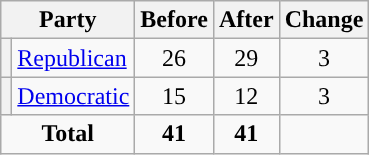<table class="wikitable" style="text-align:center;">
<tr>
<th colspan="2">Party</th>
<th>Before</th>
<th>After</th>
<th>Change</th>
</tr>
<tr>
<th style="background-color:"></th>
<td style="text-align:left;"><a href='#'>Republican</a></td>
<td>26</td>
<td>29</td>
<td> 3</td>
</tr>
<tr>
<th style="background-color:"></th>
<td style="text-align:left;"><a href='#'>Democratic</a></td>
<td>15</td>
<td>12</td>
<td> 3</td>
</tr>
<tr>
<td colspan="2"><strong>Total</strong></td>
<td><strong>41</strong></td>
<td><strong>41</strong></td>
<td></td>
</tr>
</table>
